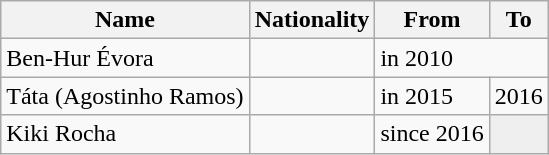<table class="wikitable sortable">
<tr>
<th>Name</th>
<th>Nationality</th>
<th>From</th>
<th class="unsortable">To</th>
</tr>
<tr>
<td>Ben-Hur Évora</td>
<td></td>
<td colspan=2>in 2010</td>
</tr>
<tr>
<td>Táta (Agostinho Ramos)</td>
<td></td>
<td>in 2015</td>
<td>2016</td>
</tr>
<tr>
<td>Kiki Rocha</td>
<td></td>
<td>since 2016</td>
<td bgcolor=EFEFEF></td>
</tr>
</table>
